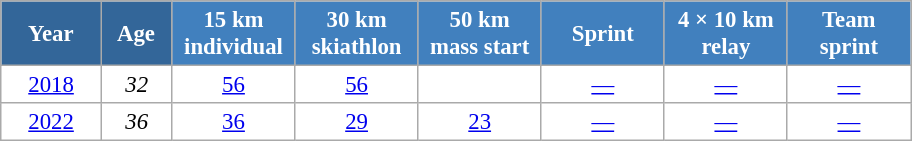<table class="wikitable" style="font-size:95%; text-align:center; border:grey solid 1px; border-collapse:collapse; background:#ffffff;">
<tr>
<th style="background-color:#369; color:white; width:60px;"> Year </th>
<th style="background-color:#369; color:white; width:40px;"> Age </th>
<th style="background-color:#4180be; color:white; width:75px;"> 15 km <br> individual </th>
<th style="background-color:#4180be; color:white; width:75px;"> 30 km <br> skiathlon </th>
<th style="background-color:#4180be; color:white; width:75px;"> 50 km <br> mass start </th>
<th style="background-color:#4180be; color:white; width:75px;"> Sprint </th>
<th style="background-color:#4180be; color:white; width:75px;"> 4 × 10 km <br> relay </th>
<th style="background-color:#4180be; color:white; width:75px;"> Team <br> sprint </th>
</tr>
<tr>
<td><a href='#'>2018</a></td>
<td><em>32</em></td>
<td><a href='#'>56</a></td>
<td><a href='#'>56</a></td>
<td><a href='#'></a></td>
<td><a href='#'>—</a></td>
<td><a href='#'>—</a></td>
<td><a href='#'>—</a></td>
</tr>
<tr>
<td><a href='#'>2022</a></td>
<td><em>36</em></td>
<td><a href='#'>36</a></td>
<td><a href='#'>29</a></td>
<td><a href='#'>23</a></td>
<td><a href='#'>—</a></td>
<td><a href='#'>—</a></td>
<td><a href='#'>—</a></td>
</tr>
</table>
